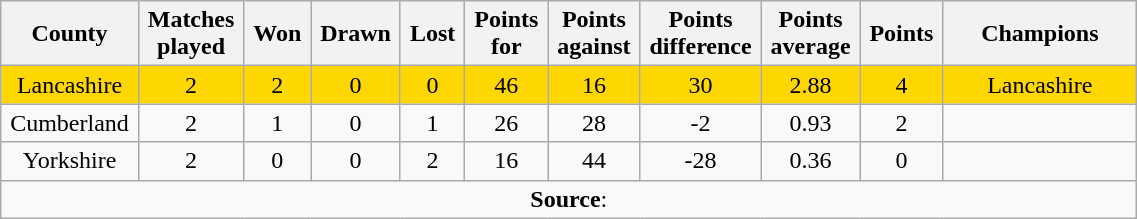<table class="wikitable plainrowheaders" style="text-align: center; width: 60%">
<tr>
<th scope="col" style="width: 5%;">County</th>
<th scope="col" style="width: 5%;">Matches played</th>
<th scope="col" style="width: 5%;">Won</th>
<th scope="col" style="width: 5%;">Drawn</th>
<th scope="col" style="width: 5%;">Lost</th>
<th scope="col" style="width: 5%;">Points for</th>
<th scope="col" style="width: 5%;">Points against</th>
<th scope="col" style="width: 5%;">Points difference</th>
<th scope="col" style="width: 5%;">Points average</th>
<th scope="col" style="width: 5%;">Points</th>
<th scope="col" style="width: 15%;">Champions</th>
</tr>
<tr style="background: gold;">
<td>Lancashire</td>
<td>2</td>
<td>2</td>
<td>0</td>
<td>0</td>
<td>46</td>
<td>16</td>
<td>30</td>
<td>2.88</td>
<td>4</td>
<td>Lancashire</td>
</tr>
<tr>
<td>Cumberland</td>
<td>2</td>
<td>1</td>
<td>0</td>
<td>1</td>
<td>26</td>
<td>28</td>
<td>-2</td>
<td>0.93</td>
<td>2</td>
<td></td>
</tr>
<tr>
<td>Yorkshire</td>
<td>2</td>
<td>0</td>
<td>0</td>
<td>2</td>
<td>16</td>
<td>44</td>
<td>-28</td>
<td>0.36</td>
<td>0</td>
<td></td>
</tr>
<tr>
<td colspan="11"><strong>Source</strong>:</td>
</tr>
</table>
